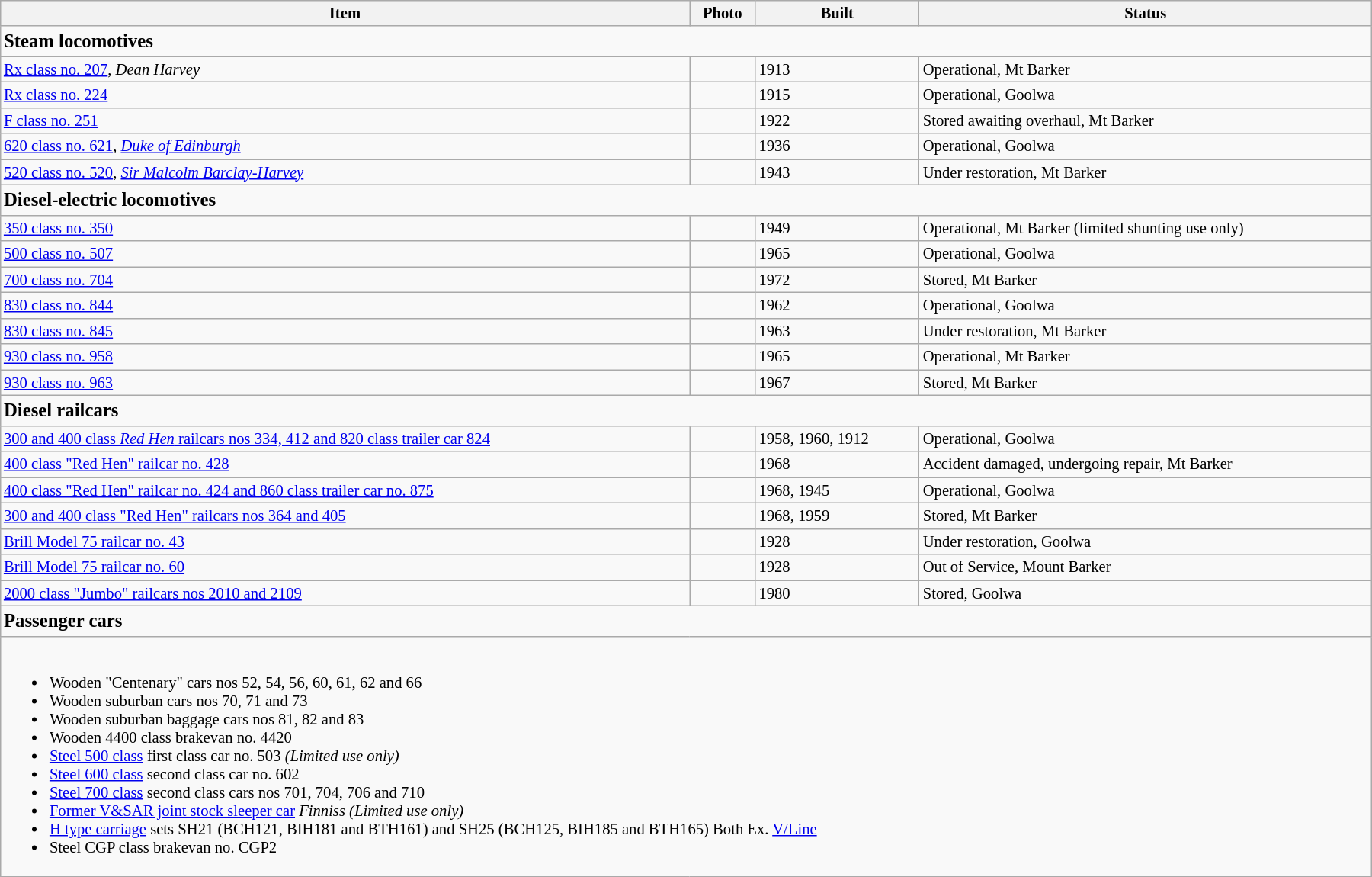<table class="wikitable floatleft mw-collapsible mw-uncollapsed" border= "1" style= "width:95%; font-size: 86%; float:left; margin-left:2em; margin-right:2em; margin-bottom:2em">
<tr>
<th scope="col">Item</th>
<th>Photo</th>
<th scope="col">Built</th>
<th scope="col" style= "width: 33%;">Status</th>
</tr>
<tr>
<td colspan="4" style="text-align:left"><big><strong>Steam locomotives</strong></big></td>
</tr>
<tr>
<td><a href='#'>Rx class no. 207</a>, <em>Dean Harvey</em></td>
<td></td>
<td>1913</td>
<td>Operational, Mt Barker</td>
</tr>
<tr>
<td><a href='#'>Rx class no. 224</a></td>
<td></td>
<td>1915</td>
<td>Operational, Goolwa</td>
</tr>
<tr>
<td><a href='#'>F class no. 251</a></td>
<td></td>
<td>1922</td>
<td>Stored awaiting overhaul, Mt Barker</td>
</tr>
<tr>
<td><a href='#'>620 class no. 621</a>, <a href='#'><em>Duke of Edinburgh</em></a></td>
<td></td>
<td>1936</td>
<td>Operational, Goolwa</td>
</tr>
<tr>
<td><a href='#'>520 class no. 520</a>, <em><a href='#'>Sir Malcolm Barclay-Harvey</a></em></td>
<td></td>
<td>1943</td>
<td>Under restoration, Mt Barker</td>
</tr>
<tr>
<td colspan="4" style="text-align:left"><big><strong>Diesel-electric locomotives</strong></big></td>
</tr>
<tr>
<td><a href='#'>350 class no. 350</a></td>
<td></td>
<td>1949</td>
<td>Operational, Mt Barker (limited shunting use only)</td>
</tr>
<tr>
<td><a href='#'>500 class no. 507</a></td>
<td></td>
<td>1965</td>
<td>Operational, Goolwa</td>
</tr>
<tr>
<td><a href='#'>700 class no. 704</a></td>
<td></td>
<td>1972</td>
<td>Stored, Mt Barker</td>
</tr>
<tr>
<td><a href='#'>830 class no. 844</a></td>
<td></td>
<td>1962</td>
<td>Operational, Goolwa</td>
</tr>
<tr>
<td><a href='#'>830 class no. 845</a></td>
<td></td>
<td>1963</td>
<td>Under restoration, Mt Barker</td>
</tr>
<tr>
<td><a href='#'>930 class no. 958</a></td>
<td></td>
<td>1965</td>
<td>Operational, Mt Barker</td>
</tr>
<tr>
<td><a href='#'>930 class no. 963</a></td>
<td></td>
<td>1967</td>
<td>Stored, Mt Barker</td>
</tr>
<tr>
<td colspan="4" style="text-align:left"><big><strong>Diesel railcars</strong></big></td>
</tr>
<tr>
<td><a href='#'>300 and 400 class <em>Red Hen</em> railcars nos 334, 412 and 820 class trailer car 824</a></td>
<td></td>
<td>1958, 1960, 1912</td>
<td>Operational, Goolwa</td>
</tr>
<tr>
<td><a href='#'>400 class "Red Hen" railcar no. 428</a></td>
<td></td>
<td>1968</td>
<td>Accident damaged, undergoing repair, Mt Barker</td>
</tr>
<tr>
<td><a href='#'>400 class "Red Hen" railcar no. 424 and 860 class trailer car no. 875</a></td>
<td></td>
<td>1968, 1945</td>
<td>Operational, Goolwa</td>
</tr>
<tr>
<td><a href='#'>300 and 400 class "Red Hen" railcars nos 364 and 405</a></td>
<td></td>
<td>1968, 1959</td>
<td>Stored, Mt Barker</td>
</tr>
<tr>
<td><a href='#'>Brill Model 75 railcar no. 43</a></td>
<td></td>
<td>1928</td>
<td>Under restoration, Goolwa</td>
</tr>
<tr>
<td><a href='#'>Brill Model 75 railcar no. 60</a></td>
<td></td>
<td>1928</td>
<td>Out of Service, Mount Barker</td>
</tr>
<tr>
<td><a href='#'>2000 class "Jumbo" railcars nos 2010 and 2109</a></td>
<td></td>
<td>1980</td>
<td>Stored, Goolwa</td>
</tr>
<tr>
<td colspan="4" style="text-align:left"><big><strong>Passenger cars</strong></big></td>
</tr>
<tr>
<td colspan="4" style="text-align:left"><br><ul><li>Wooden "Centenary" cars nos 52, 54, 56, 60, 61, 62 and 66</li><li>Wooden suburban cars nos 70, 71 and 73</li><li>Wooden suburban baggage cars nos 81, 82 and 83</li><li>Wooden 4400 class brakevan no. 4420</li><li><a href='#'>Steel 500 class</a> first class car no. 503 <em>(Limited use only)</em></li><li><a href='#'>Steel 600 class</a> second class car no. 602</li><li><a href='#'>Steel 700 class</a> second class cars nos 701, 704, 706 and 710</li><li><a href='#'>Former V&SAR joint stock sleeper car</a> <em>Finniss (Limited use only)</em></li><li><a href='#'> H type carriage</a> sets SH21 (BCH121, BIH181 and BTH161) and SH25 (BCH125, BIH185 and BTH165) Both Ex. <a href='#'> V/Line</a></li><li>Steel CGP class brakevan no. CGP2</li></ul></td>
</tr>
</table>
